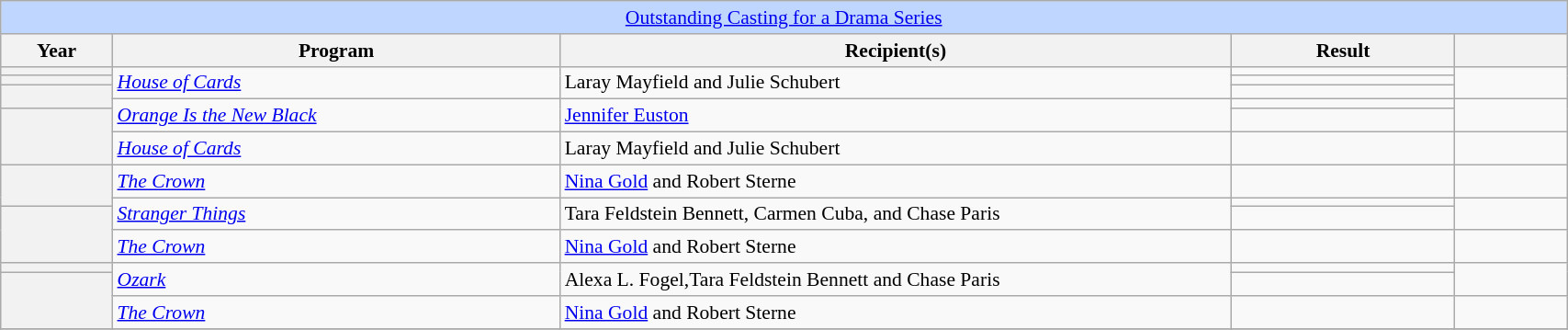<table class="wikitable plainrowheaders" style="font-size: 90%" width=90%>
<tr ---- bgcolor="#bfd7ff">
<td colspan=6 align=center><a href='#'>Outstanding Casting for a Drama Series</a></td>
</tr>
<tr ---- bgcolor="#ebf5ff">
<th width="5%">Year</th>
<th width="20%">Program</th>
<th width="30%">Recipient(s)</th>
<th width="10%">Result</th>
<th width="5%"></th>
</tr>
<tr>
<th scope=row></th>
<td rowspan="3"><em><a href='#'>House of Cards</a></em></td>
<td rowspan="3">Laray Mayfield and Julie Schubert</td>
<td></td>
<td rowspan="3"></td>
</tr>
<tr>
<th scope=row></th>
<td></td>
</tr>
<tr>
<th rowspan="2" scope=row></th>
<td></td>
</tr>
<tr>
<td rowspan="2"><em><a href='#'>Orange Is the New Black</a></em></td>
<td rowspan="2"><a href='#'>Jennifer Euston</a></td>
<td></td>
<td rowspan="2"></td>
</tr>
<tr>
<th rowspan="2" scope=row></th>
<td></td>
</tr>
<tr>
<td><em><a href='#'>House of Cards</a></em></td>
<td>Laray Mayfield and Julie Schubert</td>
<td></td>
<td></td>
</tr>
<tr>
<th rowspan="2"scope=row></th>
<td><em><a href='#'>The Crown</a></em></td>
<td><a href='#'>Nina Gold</a> and Robert Sterne</td>
<td></td>
<td></td>
</tr>
<tr>
<td rowspan="2"><em><a href='#'>Stranger Things</a></em></td>
<td rowspan="2">Tara Feldstein Bennett, Carmen Cuba, and Chase Paris</td>
<td></td>
<td rowspan="2"></td>
</tr>
<tr>
<th rowspan="2"scope=row></th>
<td></td>
</tr>
<tr>
<td><em><a href='#'>The Crown</a></em></td>
<td><a href='#'>Nina Gold</a> and Robert Sterne</td>
<td></td>
<td></td>
</tr>
<tr>
<th scope=row></th>
<td rowspan="2"><em><a href='#'>Ozark</a></em></td>
<td rowspan="2">Alexa L. Fogel,Tara Feldstein Bennett and Chase Paris</td>
<td></td>
<td rowspan="2"></td>
</tr>
<tr>
<th rowspan="2" scope=row></th>
<td></td>
</tr>
<tr>
<td><em><a href='#'>The Crown</a></em></td>
<td><a href='#'>Nina Gold</a> and Robert Sterne</td>
<td></td>
<td></td>
</tr>
<tr>
</tr>
</table>
